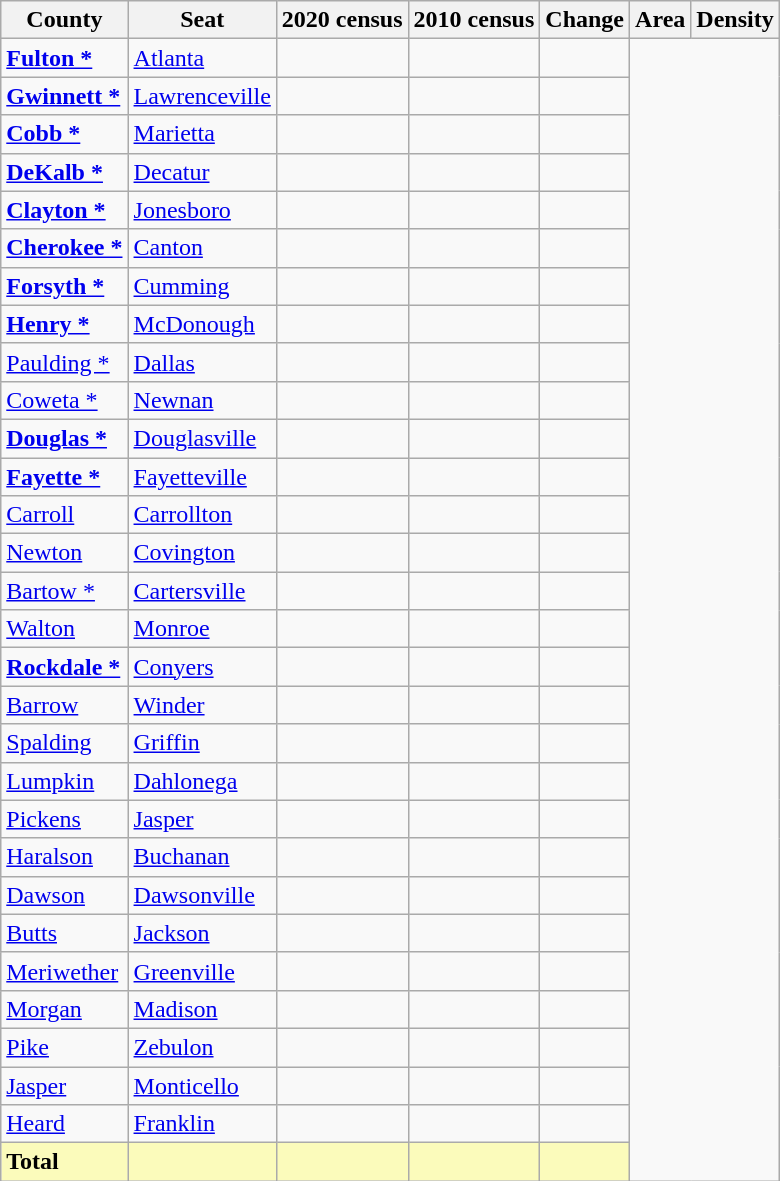<table class="wikitable sortable">
<tr>
<th>County</th>
<th>Seat</th>
<th>2020 census</th>
<th>2010 census</th>
<th>Change</th>
<th>Area</th>
<th>Density</th>
</tr>
<tr>
<td><strong><a href='#'>Fulton *</a></strong></td>
<td><a href='#'>Atlanta</a></td>
<td></td>
<td></td>
<td></td>
</tr>
<tr>
<td><strong><a href='#'>Gwinnett *</a></strong></td>
<td><a href='#'>Lawrenceville</a></td>
<td></td>
<td></td>
<td></td>
</tr>
<tr>
<td><strong><a href='#'>Cobb *</a></strong></td>
<td><a href='#'>Marietta</a></td>
<td></td>
<td></td>
<td></td>
</tr>
<tr>
<td><strong><a href='#'>DeKalb *</a></strong></td>
<td><a href='#'>Decatur</a></td>
<td></td>
<td></td>
<td></td>
</tr>
<tr>
<td><strong><a href='#'>Clayton *</a></strong></td>
<td><a href='#'>Jonesboro</a></td>
<td></td>
<td></td>
<td></td>
</tr>
<tr>
<td><strong><a href='#'>Cherokee *</a></strong></td>
<td><a href='#'>Canton</a></td>
<td></td>
<td></td>
<td></td>
</tr>
<tr>
<td><strong><a href='#'>Forsyth *</a></strong></td>
<td><a href='#'>Cumming</a></td>
<td></td>
<td></td>
<td></td>
</tr>
<tr>
<td><strong><a href='#'>Henry *</a></strong></td>
<td><a href='#'>McDonough</a></td>
<td></td>
<td></td>
<td></td>
</tr>
<tr>
<td><a href='#'>Paulding *</a></td>
<td><a href='#'>Dallas</a></td>
<td></td>
<td></td>
<td></td>
</tr>
<tr>
<td><a href='#'>Coweta *</a></td>
<td><a href='#'>Newnan</a></td>
<td></td>
<td></td>
<td></td>
</tr>
<tr>
<td><strong><a href='#'>Douglas *</a></strong></td>
<td><a href='#'>Douglasville</a></td>
<td></td>
<td></td>
<td></td>
</tr>
<tr>
<td><strong><a href='#'>Fayette *</a></strong></td>
<td><a href='#'>Fayetteville</a></td>
<td></td>
<td></td>
<td></td>
</tr>
<tr>
<td><a href='#'>Carroll</a></td>
<td><a href='#'>Carrollton</a></td>
<td></td>
<td></td>
<td></td>
</tr>
<tr>
<td><a href='#'>Newton</a></td>
<td><a href='#'>Covington</a></td>
<td></td>
<td></td>
<td></td>
</tr>
<tr>
<td><a href='#'>Bartow *</a></td>
<td><a href='#'>Cartersville</a></td>
<td></td>
<td></td>
<td></td>
</tr>
<tr>
<td><a href='#'>Walton</a></td>
<td><a href='#'>Monroe</a></td>
<td></td>
<td></td>
<td></td>
</tr>
<tr>
<td><strong><a href='#'>Rockdale *</a></strong></td>
<td><a href='#'>Conyers</a></td>
<td></td>
<td></td>
<td></td>
</tr>
<tr>
<td><a href='#'>Barrow</a></td>
<td><a href='#'>Winder</a></td>
<td></td>
<td></td>
<td></td>
</tr>
<tr>
<td><a href='#'>Spalding</a></td>
<td><a href='#'>Griffin</a></td>
<td></td>
<td></td>
<td></td>
</tr>
<tr>
<td><a href='#'>Lumpkin</a></td>
<td><a href='#'>Dahlonega</a></td>
<td></td>
<td></td>
<td></td>
</tr>
<tr>
<td><a href='#'>Pickens</a></td>
<td><a href='#'>Jasper</a></td>
<td></td>
<td></td>
<td></td>
</tr>
<tr>
<td><a href='#'>Haralson</a></td>
<td><a href='#'>Buchanan</a></td>
<td></td>
<td></td>
<td></td>
</tr>
<tr>
<td><a href='#'>Dawson</a></td>
<td><a href='#'>Dawsonville</a></td>
<td></td>
<td></td>
<td></td>
</tr>
<tr>
<td><a href='#'>Butts</a></td>
<td><a href='#'>Jackson</a></td>
<td></td>
<td></td>
<td></td>
</tr>
<tr>
<td><a href='#'>Meriwether</a></td>
<td><a href='#'>Greenville</a></td>
<td></td>
<td></td>
<td></td>
</tr>
<tr>
<td><a href='#'>Morgan</a></td>
<td><a href='#'>Madison</a></td>
<td></td>
<td></td>
<td></td>
</tr>
<tr>
<td><a href='#'>Pike</a></td>
<td><a href='#'>Zebulon</a></td>
<td></td>
<td></td>
<td></td>
</tr>
<tr>
<td><a href='#'>Jasper</a></td>
<td><a href='#'>Monticello</a></td>
<td></td>
<td></td>
<td></td>
</tr>
<tr>
<td><a href='#'>Heard</a></td>
<td><a href='#'>Franklin</a></td>
<td></td>
<td></td>
<td></td>
</tr>
<tr class=sortbottom style="background:#fbfbbb">
<td><strong>Total</strong></td>
<td></td>
<td></td>
<td></td>
<td></td>
</tr>
</table>
